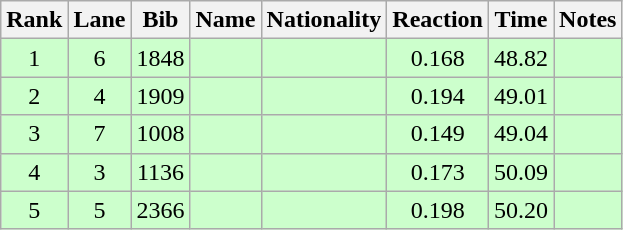<table class="wikitable sortable" style="text-align:center">
<tr>
<th>Rank</th>
<th>Lane</th>
<th>Bib</th>
<th>Name</th>
<th>Nationality</th>
<th>Reaction</th>
<th>Time</th>
<th>Notes</th>
</tr>
<tr bgcolor=ccffcc>
<td>1</td>
<td>6</td>
<td>1848</td>
<td align=left></td>
<td align=left></td>
<td>0.168</td>
<td>48.82</td>
<td><strong></strong></td>
</tr>
<tr bgcolor=ccffcc>
<td>2</td>
<td>4</td>
<td>1909</td>
<td align=left></td>
<td align=left></td>
<td>0.194</td>
<td>49.01</td>
<td><strong></strong></td>
</tr>
<tr bgcolor=ccffcc>
<td>3</td>
<td>7</td>
<td>1008</td>
<td align=left></td>
<td align=left></td>
<td>0.149</td>
<td>49.04</td>
<td><strong></strong></td>
</tr>
<tr bgcolor=ccffcc>
<td>4</td>
<td>3</td>
<td>1136</td>
<td align=left></td>
<td align=left></td>
<td>0.173</td>
<td>50.09</td>
<td><strong></strong></td>
</tr>
<tr bgcolor=ccffcc>
<td>5</td>
<td>5</td>
<td>2366</td>
<td align=left></td>
<td align=left></td>
<td>0.198</td>
<td>50.20</td>
<td><strong></strong></td>
</tr>
</table>
